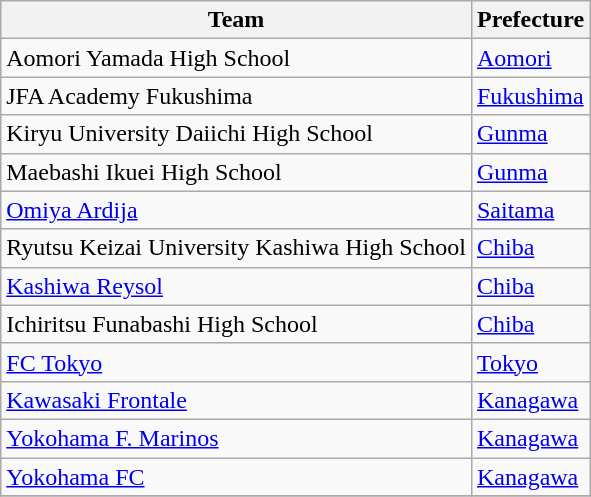<table class="wikitable">
<tr>
<th>Team</th>
<th>Prefecture</th>
</tr>
<tr>
<td>Aomori Yamada High School</td>
<td><a href='#'>Aomori</a></td>
</tr>
<tr>
<td>JFA Academy Fukushima </td>
<td><a href='#'>Fukushima</a></td>
</tr>
<tr>
<td>Kiryu University Daiichi High School </td>
<td><a href='#'>Gunma</a></td>
</tr>
<tr>
<td>Maebashi Ikuei High School </td>
<td><a href='#'>Gunma</a></td>
</tr>
<tr>
<td><a href='#'>Omiya Ardija</a></td>
<td><a href='#'>Saitama</a></td>
</tr>
<tr>
<td>Ryutsu Keizai University Kashiwa High School</td>
<td><a href='#'>Chiba</a></td>
</tr>
<tr>
<td><a href='#'>Kashiwa Reysol</a></td>
<td><a href='#'>Chiba</a></td>
</tr>
<tr>
<td>Ichiritsu Funabashi High School</td>
<td><a href='#'>Chiba</a></td>
</tr>
<tr>
<td><a href='#'>FC Tokyo</a></td>
<td><a href='#'>Tokyo</a></td>
</tr>
<tr>
<td><a href='#'>Kawasaki Frontale</a> </td>
<td><a href='#'>Kanagawa</a></td>
</tr>
<tr>
<td><a href='#'>Yokohama F. Marinos</a></td>
<td><a href='#'>Kanagawa</a></td>
</tr>
<tr>
<td><a href='#'>Yokohama FC</a></td>
<td><a href='#'>Kanagawa</a></td>
</tr>
<tr>
</tr>
</table>
